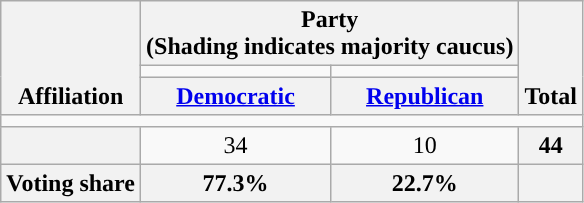<table class=wikitable style="text-align:center">
<tr style="vertical-align:bottom;">
<th rowspan=3>Affiliation</th>
<th colspan=2>Party <div>(Shading indicates majority caucus)</div></th>
<th rowspan=3>Total</th>
</tr>
<tr style="height:5px">
<td style="background-color:"></td>
<td style="background-color:"></td>
</tr>
<tr>
<th><a href='#'>Democratic</a></th>
<th><a href='#'>Republican</a></th>
</tr>
<tr>
<td colspan=5></td>
</tr>
<tr>
<th nowrap style="font-size:80%"></th>
<td>34</td>
<td>10</td>
<th>44</th>
</tr>
<tr>
<th>Voting share</th>
<th>77.3%</th>
<th>22.7% </th>
<th colspan=2></th>
</tr>
</table>
